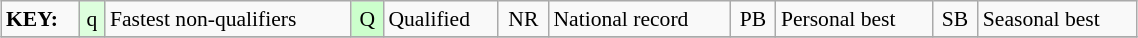<table class="wikitable" style="margin:0.5em auto; font-size:90%;position:relative;" width=60%>
<tr>
<td><strong>KEY:</strong></td>
<td bgcolor=ddffdd align=center>q</td>
<td>Fastest non-qualifiers</td>
<td bgcolor=ccffcc align=center>Q</td>
<td>Qualified</td>
<td align=center>NR</td>
<td>National record</td>
<td align=center>PB</td>
<td>Personal best</td>
<td align=center>SB</td>
<td>Seasonal best</td>
</tr>
<tr>
</tr>
</table>
